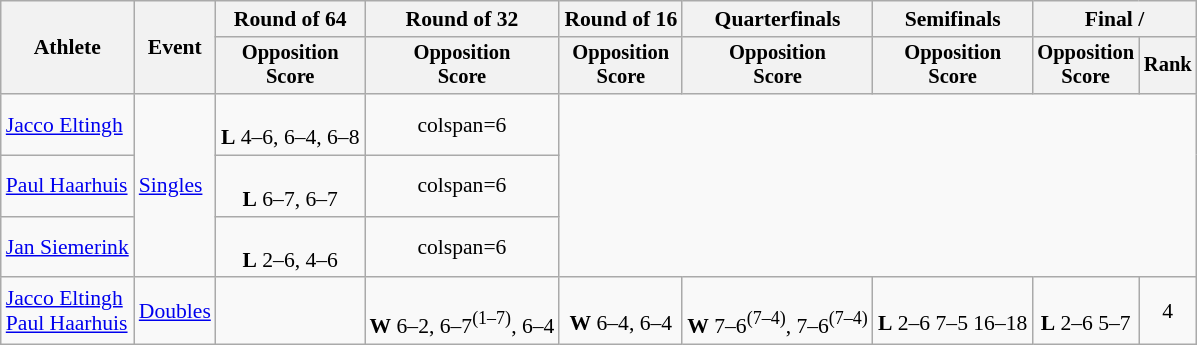<table class=wikitable style="font-size:90%">
<tr>
<th rowspan="2">Athlete</th>
<th rowspan="2">Event</th>
<th>Round of 64</th>
<th>Round of 32</th>
<th>Round of 16</th>
<th>Quarterfinals</th>
<th>Semifinals</th>
<th colspan=2>Final / </th>
</tr>
<tr style="font-size:95%">
<th>Opposition<br>Score</th>
<th>Opposition<br>Score</th>
<th>Opposition<br>Score</th>
<th>Opposition<br>Score</th>
<th>Opposition<br>Score</th>
<th>Opposition<br>Score</th>
<th>Rank</th>
</tr>
<tr align=center>
<td align=left><a href='#'>Jacco Eltingh</a></td>
<td rowspan=3 align=left><a href='#'>Singles</a></td>
<td><br><strong>L</strong> 4–6, 6–4, 6–8</td>
<td>colspan=6 </td>
</tr>
<tr align=center>
<td align=left><a href='#'>Paul Haarhuis</a></td>
<td><br><strong>L</strong> 6–7, 6–7</td>
<td>colspan=6 </td>
</tr>
<tr align=center>
<td align=left><a href='#'>Jan Siemerink</a></td>
<td><br><strong>L</strong> 2–6, 4–6</td>
<td>colspan=6 </td>
</tr>
<tr align=center>
<td align=left><a href='#'>Jacco Eltingh</a><br><a href='#'>Paul Haarhuis</a></td>
<td align=left><a href='#'>Doubles</a></td>
<td></td>
<td><br> <strong>W</strong> 6–2, 6–7<sup>(1–7)</sup>, 6–4</td>
<td><br> <strong>W</strong> 6–4, 6–4</td>
<td><br> <strong>W</strong> 7–6<sup>(7–4)</sup>, 7–6<sup>(7–4)</sup></td>
<td><br> <strong>L</strong> 2–6 7–5 16–18</td>
<td><br> <strong>L</strong> 2–6 5–7</td>
<td>4</td>
</tr>
</table>
